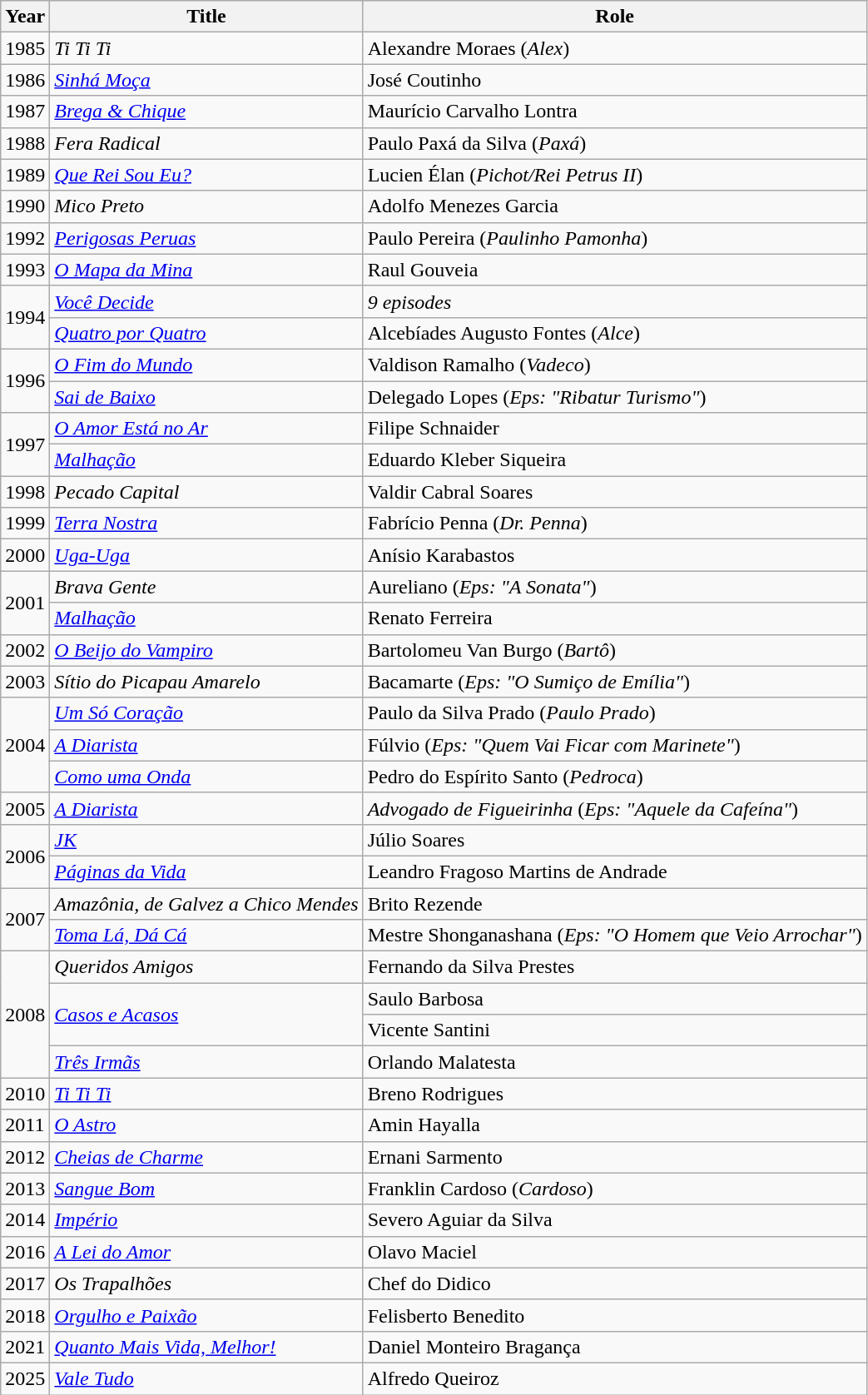<table class="wikitable">
<tr>
<th>Year</th>
<th>Title</th>
<th>Role</th>
</tr>
<tr>
<td>1985</td>
<td><em>Ti Ti Ti</em></td>
<td>Alexandre Moraes (<em>Alex</em>)</td>
</tr>
<tr>
<td>1986</td>
<td><em><a href='#'>Sinhá Moça</a></em></td>
<td>José Coutinho</td>
</tr>
<tr>
<td>1987</td>
<td><em><a href='#'>Brega & Chique</a></em></td>
<td>Maurício Carvalho Lontra</td>
</tr>
<tr>
<td>1988</td>
<td><em>Fera Radical</em></td>
<td>Paulo Paxá da Silva (<em>Paxá</em>)</td>
</tr>
<tr>
<td>1989</td>
<td><em><a href='#'>Que Rei Sou Eu?</a></em></td>
<td>Lucien Élan (<em>Pichot/Rei Petrus II</em>)</td>
</tr>
<tr>
<td>1990</td>
<td><em>Mico Preto</em></td>
<td>Adolfo Menezes Garcia</td>
</tr>
<tr>
<td>1992</td>
<td><em><a href='#'>Perigosas Peruas</a></em></td>
<td>Paulo Pereira (<em>Paulinho Pamonha</em>)</td>
</tr>
<tr>
<td>1993</td>
<td><em><a href='#'>O Mapa da Mina</a></em></td>
<td>Raul Gouveia</td>
</tr>
<tr>
<td rowspan="2">1994</td>
<td><em><a href='#'>Você Decide</a></em></td>
<td><em>9 episodes</em></td>
</tr>
<tr>
<td><em><a href='#'>Quatro por Quatro</a></em></td>
<td>Alcebíades Augusto Fontes (<em>Alce</em>)</td>
</tr>
<tr>
<td rowspan="2">1996</td>
<td><em><a href='#'>O Fim do Mundo</a></em></td>
<td>Valdison Ramalho (<em>Vadeco</em>)</td>
</tr>
<tr>
<td><em><a href='#'>Sai de Baixo</a></em></td>
<td>Delegado Lopes (<em>Eps: "Ribatur Turismo"</em>)</td>
</tr>
<tr>
<td rowspan="2">1997</td>
<td><em><a href='#'>O Amor Está no Ar</a></em></td>
<td>Filipe Schnaider</td>
</tr>
<tr>
<td><em><a href='#'>Malhação</a></em></td>
<td>Eduardo Kleber Siqueira</td>
</tr>
<tr>
<td>1998</td>
<td><em>Pecado Capital</em></td>
<td>Valdir Cabral Soares</td>
</tr>
<tr>
<td>1999</td>
<td><em><a href='#'>Terra Nostra</a></em></td>
<td>Fabrício Penna (<em>Dr. Penna</em>)</td>
</tr>
<tr>
<td>2000</td>
<td><em><a href='#'>Uga-Uga</a></em></td>
<td>Anísio Karabastos</td>
</tr>
<tr>
<td rowspan="2">2001</td>
<td><em>Brava Gente</em></td>
<td>Aureliano (<em>Eps: "A Sonata"</em>)</td>
</tr>
<tr>
<td><em><a href='#'>Malhação</a></em></td>
<td>Renato Ferreira</td>
</tr>
<tr>
<td>2002</td>
<td><em><a href='#'>O Beijo do Vampiro</a></em></td>
<td>Bartolomeu Van Burgo (<em>Bartô</em>)</td>
</tr>
<tr>
<td>2003</td>
<td><em>Sítio do Picapau Amarelo</em></td>
<td>Bacamarte (<em>Eps: "O Sumiço de Emília"</em>)</td>
</tr>
<tr>
<td rowspan="3">2004</td>
<td><em><a href='#'>Um Só Coração</a></em></td>
<td>Paulo da Silva Prado (<em>Paulo Prado</em>)</td>
</tr>
<tr>
<td><em><a href='#'>A Diarista</a></em></td>
<td>Fúlvio (<em>Eps: "Quem Vai Ficar com Marinete"</em>)</td>
</tr>
<tr>
<td><em><a href='#'>Como uma Onda</a></em></td>
<td>Pedro do Espírito Santo (<em>Pedroca</em>)</td>
</tr>
<tr>
<td>2005</td>
<td><em><a href='#'>A Diarista</a></em></td>
<td><em>Advogado de Figueirinha</em> (<em>Eps: "Aquele da Cafeína"</em>)</td>
</tr>
<tr>
<td rowspan="2">2006</td>
<td><em><a href='#'>JK</a></em></td>
<td>Júlio Soares</td>
</tr>
<tr>
<td><em><a href='#'>Páginas da Vida</a></em></td>
<td>Leandro Fragoso Martins de Andrade</td>
</tr>
<tr>
<td rowspan="2">2007</td>
<td><em>Amazônia, de Galvez a Chico Mendes</em></td>
<td>Brito Rezende</td>
</tr>
<tr>
<td><em><a href='#'>Toma Lá, Dá Cá</a></em></td>
<td>Mestre Shonganashana (<em>Eps: "O Homem que Veio Arrochar"</em>)</td>
</tr>
<tr>
<td rowspan="4">2008</td>
<td><em>Queridos Amigos</em></td>
<td>Fernando da Silva Prestes</td>
</tr>
<tr>
<td rowspan="2"><em><a href='#'>Casos e Acasos</a></em></td>
<td>Saulo Barbosa</td>
</tr>
<tr>
<td>Vicente Santini</td>
</tr>
<tr>
<td><em><a href='#'>Três Irmãs</a></em></td>
<td>Orlando Malatesta</td>
</tr>
<tr>
<td>2010</td>
<td><em><a href='#'>Ti Ti Ti</a></em></td>
<td>Breno Rodrigues</td>
</tr>
<tr>
<td>2011</td>
<td><em><a href='#'>O Astro</a></em></td>
<td>Amin Hayalla</td>
</tr>
<tr>
<td>2012</td>
<td><em><a href='#'>Cheias de Charme</a></em></td>
<td>Ernani Sarmento</td>
</tr>
<tr>
<td>2013</td>
<td><em><a href='#'>Sangue Bom</a></em></td>
<td>Franklin Cardoso (<em>Cardoso</em>)</td>
</tr>
<tr>
<td>2014</td>
<td><em><a href='#'>Império</a></em></td>
<td>Severo Aguiar da Silva</td>
</tr>
<tr>
<td>2016</td>
<td><em><a href='#'>A Lei do Amor</a></em></td>
<td>Olavo Maciel</td>
</tr>
<tr>
<td>2017</td>
<td><em>Os Trapalhões</em></td>
<td>Chef do Didico</td>
</tr>
<tr>
<td>2018</td>
<td><em><a href='#'>Orgulho e Paixão</a></em></td>
<td>Felisberto Benedito</td>
</tr>
<tr>
<td>2021</td>
<td><em><a href='#'>Quanto Mais Vida, Melhor!</a></em></td>
<td>Daniel Monteiro Bragança</td>
</tr>
<tr>
<td>2025</td>
<td><em><a href='#'>Vale Tudo</a></em></td>
<td>Alfredo Queiroz</td>
</tr>
</table>
